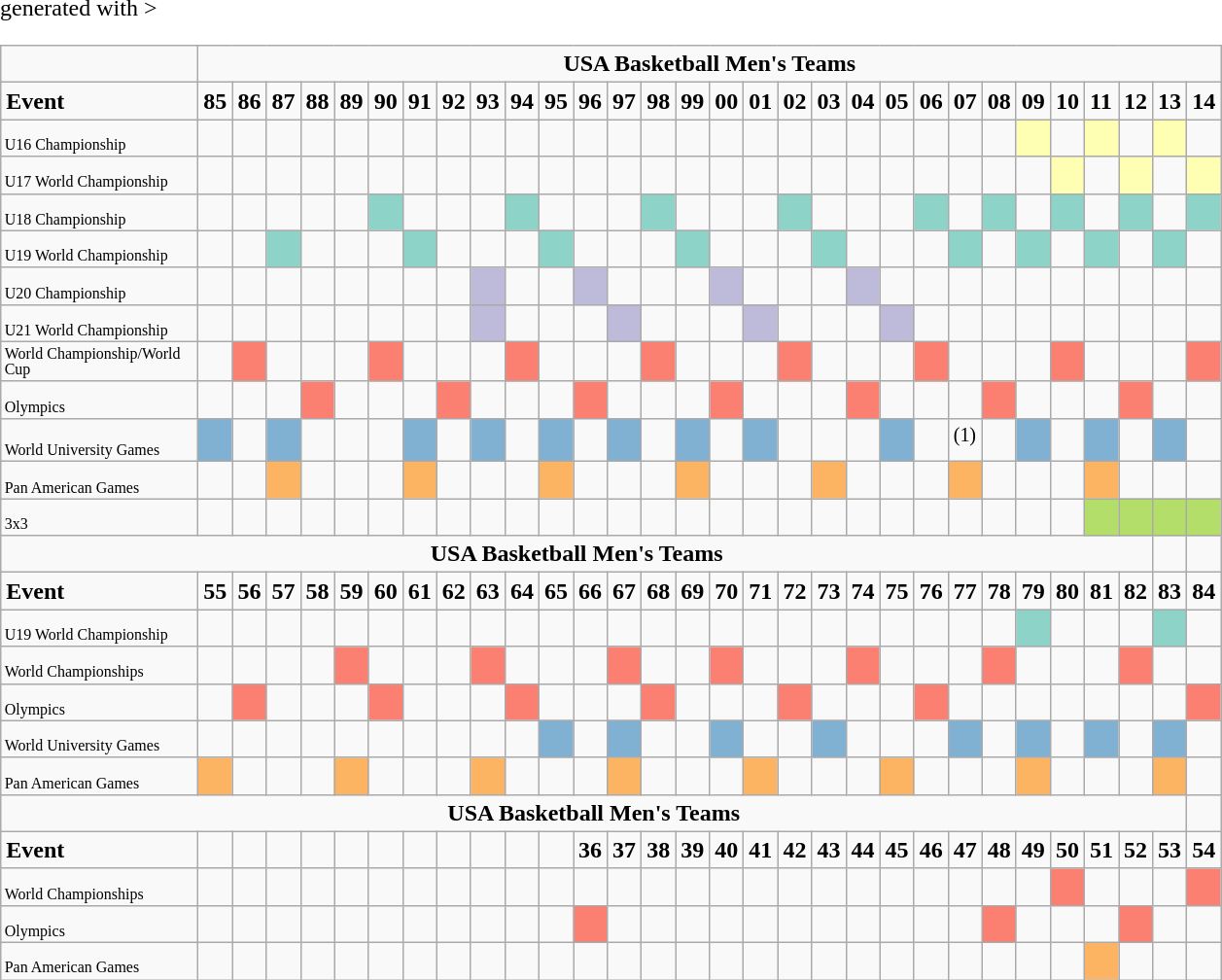<table class="wikitable" <hiddentext>generated with >
<tr>
<td width="128"  height="13"   valign="bottom"> </td>
<td style="font-weight:bold"  width="16" colspan="30" align="center"  valign="bottom">USA Basketball Men's Teams</td>
</tr>
<tr style="font-weight:bold"   valign="bottom">
<td height="13">Event</td>
<td>85</td>
<td>86</td>
<td>87</td>
<td>88</td>
<td>89</td>
<td>90</td>
<td>91</td>
<td>92</td>
<td>93</td>
<td>94</td>
<td>95</td>
<td>96</td>
<td>97</td>
<td>98</td>
<td>99</td>
<td>00</td>
<td>01</td>
<td>02</td>
<td>03</td>
<td>04</td>
<td>05</td>
<td>06</td>
<td>07</td>
<td>08</td>
<td>09</td>
<td>10</td>
<td>11</td>
<td>12</td>
<td>13</td>
<td>14</td>
</tr>
<tr valign="bottom">
<td style="font-size:8pt"  height="13">U16 Championship</td>
<td> </td>
<td> </td>
<td> </td>
<td> </td>
<td> </td>
<td> </td>
<td> </td>
<td> </td>
<td> </td>
<td> </td>
<td> </td>
<td> </td>
<td> </td>
<td> </td>
<td> </td>
<td> </td>
<td> </td>
<td> </td>
<td> </td>
<td> </td>
<td> </td>
<td> </td>
<td> </td>
<td> </td>
<td style="background-color:#FFFFB3;color:#FFFFB3"> </td>
<td> </td>
<td style="background-color:#FFFFB3;color:#FFFFB3"> </td>
<td> </td>
<td style="background-color:#FFFFB3;color:#FFFFB3"> </td>
<td> </td>
</tr>
<tr valign="bottom">
<td style="font-size:8pt"  height="13">U17 World Championship</td>
<td> </td>
<td> </td>
<td> </td>
<td> </td>
<td> </td>
<td> </td>
<td> </td>
<td> </td>
<td> </td>
<td> </td>
<td> </td>
<td> </td>
<td> </td>
<td> </td>
<td> </td>
<td> </td>
<td> </td>
<td> </td>
<td> </td>
<td> </td>
<td> </td>
<td> </td>
<td> </td>
<td> </td>
<td> </td>
<td style="background-color:#FFFFB3;color:#FFFFB3"> </td>
<td> </td>
<td style="background-color:#FFFFB3;color:#FFFFB3"> </td>
<td> </td>
<td style="background-color:#FFFFB3;color:#FFFFB3"> </td>
</tr>
<tr valign="bottom">
<td style="font-size:8pt"  height="13">U18 Championship</td>
<td> </td>
<td> </td>
<td> </td>
<td> </td>
<td> </td>
<td style="background-color:#8DD3C7"></td>
<td> </td>
<td> </td>
<td> </td>
<td style="background-color:#8DD3C7"></td>
<td> </td>
<td> </td>
<td> </td>
<td style="background-color:#8DD3C7"></td>
<td> </td>
<td> </td>
<td> </td>
<td style="background-color:#8DD3C7"></td>
<td> </td>
<td> </td>
<td> </td>
<td style="background-color:#8DD3C7"></td>
<td> </td>
<td style="background-color:#8DD3C7"></td>
<td> </td>
<td style="background-color:#8DD3C7"></td>
<td> </td>
<td style="background-color:#8DD3C7"></td>
<td> </td>
<td style="background-color:#8DD3C7"></td>
</tr>
<tr valign="bottom">
<td style="font-size:8pt"  height="13">U19 World Championship</td>
<td> </td>
<td> </td>
<td style="background-color:#8DD3C7"></td>
<td> </td>
<td> </td>
<td> </td>
<td style="background-color:#8DD3C7"></td>
<td> </td>
<td> </td>
<td> </td>
<td style="background-color:#8DD3C7"></td>
<td> </td>
<td> </td>
<td> </td>
<td style="background-color:#8DD3C7"></td>
<td> </td>
<td> </td>
<td> </td>
<td style="background-color:#8DD3C7"></td>
<td> </td>
<td> </td>
<td> </td>
<td style="background-color:#8DD3C7"></td>
<td> </td>
<td style="background-color:#8DD3C7"></td>
<td> </td>
<td style="background-color:#8DD3C7"></td>
<td> </td>
<td style="background-color:#8DD3C7"></td>
<td> </td>
</tr>
<tr valign="bottom">
<td style="font-size:8pt"  height="13">U20 Championship</td>
<td> </td>
<td> </td>
<td> </td>
<td> </td>
<td> </td>
<td> </td>
<td> </td>
<td> </td>
<td style="background-color:#BEBADA"> </td>
<td> </td>
<td> </td>
<td style="background-color:#BEBADA"> </td>
<td> </td>
<td> </td>
<td> </td>
<td style="background-color:#BEBADA"> </td>
<td> </td>
<td> </td>
<td> </td>
<td style="background-color:#BEBADA"> </td>
<td> </td>
<td> </td>
<td> </td>
<td> </td>
<td> </td>
<td> </td>
<td> </td>
<td> </td>
<td> </td>
<td> </td>
</tr>
<tr valign="bottom">
<td style="font-size:8pt"  height="13">U21 World Championship</td>
<td> </td>
<td> </td>
<td> </td>
<td> </td>
<td> </td>
<td> </td>
<td> </td>
<td> </td>
<td style="background-color:#BEBADA"> </td>
<td> </td>
<td> </td>
<td> </td>
<td style="background-color:#BEBADA"> </td>
<td> </td>
<td> </td>
<td> </td>
<td style="background-color:#BEBADA"> </td>
<td> </td>
<td> </td>
<td> </td>
<td style="background-color:#BEBADA"> </td>
<td> </td>
<td> </td>
<td> </td>
<td> </td>
<td> </td>
<td> </td>
<td> </td>
<td> </td>
<td> </td>
</tr>
<tr valign="bottom">
<td style="font-size:8pt"  height="13">World Championship/World Cup</td>
<td> </td>
<td style="background-color:#FB8072"></td>
<td> </td>
<td> </td>
<td> </td>
<td style="background-color:#FB8072"></td>
<td> </td>
<td> </td>
<td> </td>
<td style="background-color:#FB8072"></td>
<td> </td>
<td> </td>
<td> </td>
<td style="background-color:#FB8072"></td>
<td> </td>
<td> </td>
<td> </td>
<td style="background-color:#FB8072"></td>
<td> </td>
<td> </td>
<td> </td>
<td style="background-color:#FB8072"></td>
<td> </td>
<td> </td>
<td> </td>
<td style="background-color:#FB8072"></td>
<td> </td>
<td></td>
<td> </td>
<td style="background-color:#FB8072"></td>
</tr>
<tr valign="bottom">
<td style="font-size:8pt"  height="13">Olympics</td>
<td> </td>
<td> </td>
<td> </td>
<td style="background-color:#FB8072"></td>
<td> </td>
<td> </td>
<td> </td>
<td style="background-color:#FB8072"></td>
<td> </td>
<td> </td>
<td> </td>
<td style="background-color:#FB8072"></td>
<td> </td>
<td> </td>
<td> </td>
<td style="background-color:#FB8072"></td>
<td> </td>
<td> </td>
<td> </td>
<td style="background-color:#FB8072"></td>
<td> </td>
<td> </td>
<td> </td>
<td style="background-color:#FB8072"></td>
<td> </td>
<td> </td>
<td> </td>
<td style="background-color:#FB8072"></td>
<td> </td>
<td> </td>
</tr>
<tr valign="bottom">
<td style="font-size:8pt"  height="14">World University Games</td>
<td style="background-color:#80B1D3"> </td>
<td> </td>
<td style="background-color:#80B1D3"> </td>
<td> </td>
<td> </td>
<td> </td>
<td style="background-color:#80B1D3"> </td>
<td> </td>
<td style="background-color:#80B1D3"> </td>
<td> </td>
<td style="background-color:#80B1D3"> </td>
<td> </td>
<td style="background-color:#80B1D3"> </td>
<td> </td>
<td style="background-color:#80B1D3"> </td>
<td> </td>
<td style="background-color:#80B1D3"> </td>
<td> </td>
<td> </td>
<td> </td>
<td style="background-color:#80B1D3"> </td>
<td> </td>
<td><sup>(1)</sup></td>
<td> </td>
<td style="background-color:#80B1D3"> </td>
<td> </td>
<td style="background-color:#80B1D3"> </td>
<td> </td>
<td style="background-color:#80B1D3"> </td>
<td> </td>
</tr>
<tr valign="bottom">
<td style="font-size:8pt"  height="13">Pan American Games</td>
<td> </td>
<td> </td>
<td style="background-color:#FDB462"> </td>
<td> </td>
<td> </td>
<td> </td>
<td style="background-color:#FDB462"> </td>
<td> </td>
<td> </td>
<td> </td>
<td style="background-color:#FDB462"> </td>
<td> </td>
<td> </td>
<td> </td>
<td style="background-color:#FDB462"> </td>
<td> </td>
<td> </td>
<td> </td>
<td style="background-color:#FDB462"> </td>
<td> </td>
<td> </td>
<td> </td>
<td style="background-color:#FDB462"> </td>
<td> </td>
<td> </td>
<td> </td>
<td style="background-color:#FDB462"> </td>
<td> </td>
<td> </td>
<td> </td>
</tr>
<tr valign="bottom">
<td style="font-size:8pt"  height="13">3x3</td>
<td> </td>
<td> </td>
<td> </td>
<td> </td>
<td> </td>
<td> </td>
<td> </td>
<td> </td>
<td> </td>
<td> </td>
<td> </td>
<td> </td>
<td> </td>
<td> </td>
<td> </td>
<td> </td>
<td> </td>
<td> </td>
<td> </td>
<td> </td>
<td> </td>
<td> </td>
<td> </td>
<td> </td>
<td> </td>
<td> </td>
<td style="background-color:#B3DE69"> </td>
<td style="background-color:#B3DE69"> </td>
<td style="background-color:#B3DE69"> </td>
<td style="background-color:#B3DE69"> </td>
</tr>
<tr>
<td style="font-weight:bold"  colspan="29" height="13" align="center"  valign="bottom">USA Basketball Men's Teams</td>
<td valign="bottom"> </td>
<td valign="bottom"> </td>
</tr>
<tr valign="bottom">
<td style="font-weight:bold"  height="13">Event</td>
<td style="font-weight:bold">55</td>
<td style="font-weight:bold">56</td>
<td style="font-weight:bold">57</td>
<td style="font-weight:bold">58</td>
<td style="font-weight:bold">59</td>
<td style="font-weight:bold">60</td>
<td style="font-weight:bold">61</td>
<td style="font-weight:bold">62</td>
<td style="font-weight:bold">63</td>
<td style="font-weight:bold">64</td>
<td style="font-weight:bold">65</td>
<td style="font-weight:bold">66</td>
<td style="font-weight:bold">67</td>
<td style="font-weight:bold">68</td>
<td style="font-weight:bold">69</td>
<td style="font-weight:bold">70</td>
<td style="font-weight:bold">71</td>
<td style="font-weight:bold">72</td>
<td style="font-weight:bold">73</td>
<td style="font-weight:bold">74</td>
<td style="font-weight:bold">75</td>
<td style="font-weight:bold">76</td>
<td style="font-weight:bold">77</td>
<td style="font-weight:bold">78</td>
<td style="font-weight:bold">79</td>
<td style="font-weight:bold">80</td>
<td style="font-weight:bold">81</td>
<td style="font-weight:bold">82</td>
<td style="font-weight:bold">83</td>
<td style="font-weight:bold">84</td>
</tr>
<tr valign="bottom">
<td style="font-size:8pt"  height="13">U19 World Championship</td>
<td> </td>
<td> </td>
<td> </td>
<td> </td>
<td> </td>
<td> </td>
<td> </td>
<td> </td>
<td> </td>
<td> </td>
<td> </td>
<td> </td>
<td> </td>
<td> </td>
<td> </td>
<td> </td>
<td> </td>
<td> </td>
<td> </td>
<td> </td>
<td> </td>
<td> </td>
<td> </td>
<td> </td>
<td style="background-color:#8DD3C7"></td>
<td> </td>
<td> </td>
<td> </td>
<td style="background-color:#8DD3C7"></td>
<td> </td>
</tr>
<tr valign="bottom">
<td style="font-size:8pt"  height="13">World Championships</td>
<td> </td>
<td> </td>
<td> </td>
<td> </td>
<td style="background-color:#FB8072"></td>
<td> </td>
<td> </td>
<td> </td>
<td style="background-color:#FB8072"></td>
<td> </td>
<td> </td>
<td> </td>
<td style="background-color:#FB8072"></td>
<td> </td>
<td> </td>
<td style="background-color:#FB8072"></td>
<td> </td>
<td> </td>
<td> </td>
<td style="background-color:#FB8072"></td>
<td> </td>
<td> </td>
<td> </td>
<td style="background-color:#FB8072"></td>
<td> </td>
<td> </td>
<td> </td>
<td style="background-color:#FB8072"></td>
<td> </td>
<td> </td>
</tr>
<tr valign="bottom">
<td style="font-size:8pt"  height="13">Olympics</td>
<td> </td>
<td style="background-color:#FB8072"></td>
<td> </td>
<td> </td>
<td> </td>
<td style="background-color:#FB8072"></td>
<td> </td>
<td> </td>
<td> </td>
<td style="background-color:#FB8072"></td>
<td> </td>
<td> </td>
<td> </td>
<td style="background-color:#FB8072"></td>
<td> </td>
<td> </td>
<td> </td>
<td style="background-color:#FB8072"></td>
<td> </td>
<td> </td>
<td> </td>
<td style="background-color:#FB8072"></td>
<td> </td>
<td> </td>
<td> </td>
<td> </td>
<td> </td>
<td> </td>
<td> </td>
<td style="background-color:#FB8072"></td>
</tr>
<tr valign="bottom">
<td style="font-size:8pt"  height="13">World University Games</td>
<td> </td>
<td> </td>
<td> </td>
<td> </td>
<td> </td>
<td> </td>
<td> </td>
<td> </td>
<td> </td>
<td> </td>
<td style="background-color:#80B1D3"> </td>
<td> </td>
<td style="background-color:#80B1D3"> </td>
<td> </td>
<td> </td>
<td style="background-color:#80B1D3"> </td>
<td> </td>
<td> </td>
<td style="background-color:#80B1D3"> </td>
<td> </td>
<td> </td>
<td> </td>
<td style="background-color:#80B1D3"> </td>
<td> </td>
<td style="background-color:#80B1D3"> </td>
<td> </td>
<td style="background-color:#80B1D3"> </td>
<td> </td>
<td style="background-color:#80B1D3"> </td>
<td> </td>
</tr>
<tr valign="bottom">
<td style="font-size:8pt"  height="13">Pan American Games</td>
<td style="background-color:#FDB462"> </td>
<td> </td>
<td> </td>
<td> </td>
<td style="background-color:#FDB462"> </td>
<td> </td>
<td> </td>
<td> </td>
<td style="background-color:#FDB462"> </td>
<td> </td>
<td> </td>
<td> </td>
<td style="background-color:#FDB462"> </td>
<td> </td>
<td> </td>
<td> </td>
<td style="background-color:#FDB462"> </td>
<td> </td>
<td> </td>
<td> </td>
<td style="background-color:#FDB462"> </td>
<td> </td>
<td> </td>
<td> </td>
<td style="background-color:#FDB462"> </td>
<td> </td>
<td> </td>
<td> </td>
<td style="background-color:#FDB462"> </td>
<td> </td>
</tr>
<tr valign="bottom">
<td style="font-weight:bold"  width="16" colspan="30" align="center"  valign="bottom">USA Basketball Men's Teams</td>
</tr>
<tr style="font-weight:bold"   valign="bottom">
<td style="font-weight:bold"  height="13">Event</td>
<td style="font-weight:bold"></td>
<td style="font-weight:bold"></td>
<td style="font-weight:bold"></td>
<td style="font-weight:bold"></td>
<td style="font-weight:bold"></td>
<td style="font-weight:bold"></td>
<td style="font-weight:bold"></td>
<td style="font-weight:bold"></td>
<td style="font-weight:bold"></td>
<td style="font-weight:bold"></td>
<td style="font-weight:bold"></td>
<td style="font-weight:bold">36</td>
<td style="font-weight:bold">37</td>
<td style="font-weight:bold">38</td>
<td style="font-weight:bold">39</td>
<td style="font-weight:bold">40</td>
<td style="font-weight:bold">41</td>
<td style="font-weight:bold">42</td>
<td style="font-weight:bold">43</td>
<td style="font-weight:bold">44</td>
<td style="font-weight:bold">45</td>
<td style="font-weight:bold">46</td>
<td style="font-weight:bold">47</td>
<td style="font-weight:bold">48</td>
<td style="font-weight:bold">49</td>
<td style="font-weight:bold">50</td>
<td style="font-weight:bold">51</td>
<td style="font-weight:bold">52</td>
<td style="font-weight:bold">53</td>
<td style="font-weight:bold">54</td>
</tr>
<tr valign="bottom">
<td style="font-size:8pt"  height="13">World Championships</td>
<td> </td>
<td> </td>
<td> </td>
<td> </td>
<td> </td>
<td> </td>
<td> </td>
<td> </td>
<td> </td>
<td> </td>
<td> </td>
<td> </td>
<td> </td>
<td> </td>
<td> </td>
<td> </td>
<td> </td>
<td> </td>
<td> </td>
<td> </td>
<td> </td>
<td> </td>
<td> </td>
<td> </td>
<td> </td>
<td style="background-color:#FB8072"></td>
<td> </td>
<td> </td>
<td> </td>
<td style="background-color:#FB8072"></td>
</tr>
<tr valign="bottom">
<td style="font-size:8pt"  height="13">Olympics</td>
<td> </td>
<td> </td>
<td> </td>
<td> </td>
<td> </td>
<td> </td>
<td> </td>
<td> </td>
<td> </td>
<td> </td>
<td> </td>
<td style="background-color:#FB8072"></td>
<td> </td>
<td> </td>
<td> </td>
<td> </td>
<td> </td>
<td> </td>
<td> </td>
<td> </td>
<td> </td>
<td> </td>
<td> </td>
<td style="background-color:#FB8072"></td>
<td> </td>
<td> </td>
<td> </td>
<td style="background-color:#FB8072"></td>
<td> </td>
<td> </td>
</tr>
<tr valign="bottom">
<td style="font-size:8pt"  height="13">Pan American Games</td>
<td> </td>
<td> </td>
<td> </td>
<td> </td>
<td> </td>
<td> </td>
<td> </td>
<td> </td>
<td> </td>
<td> </td>
<td> </td>
<td> </td>
<td> </td>
<td> </td>
<td> </td>
<td> </td>
<td> </td>
<td> </td>
<td> </td>
<td> </td>
<td> </td>
<td> </td>
<td> </td>
<td> </td>
<td> </td>
<td> </td>
<td style="background-color:#FDB462"> </td>
<td> </td>
<td> </td>
<td> </td>
</tr>
</table>
